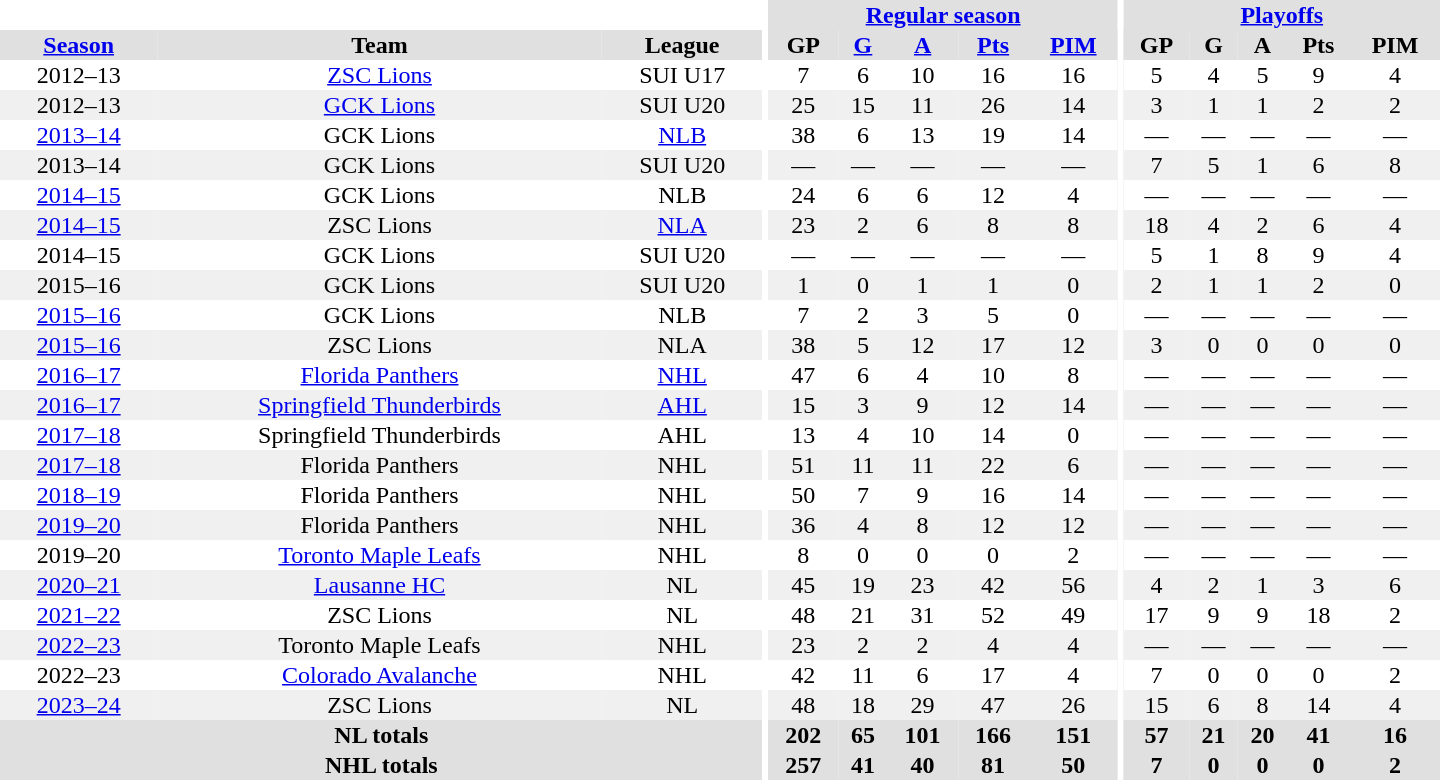<table border="0" cellpadding="1" cellspacing="0" style="text-align:center; width:60em">
<tr bgcolor="#e0e0e0">
<th colspan="3" bgcolor="#ffffff"></th>
<th rowspan="99" bgcolor="#ffffff"></th>
<th colspan="5"><a href='#'>Regular season</a></th>
<th rowspan="99" bgcolor="#ffffff"></th>
<th colspan="5"><a href='#'>Playoffs</a></th>
</tr>
<tr bgcolor="#e0e0e0">
<th><a href='#'>Season</a></th>
<th>Team</th>
<th>League</th>
<th>GP</th>
<th><a href='#'>G</a></th>
<th><a href='#'>A</a></th>
<th><a href='#'>Pts</a></th>
<th><a href='#'>PIM</a></th>
<th>GP</th>
<th>G</th>
<th>A</th>
<th>Pts</th>
<th>PIM</th>
</tr>
<tr>
<td>2012–13</td>
<td><a href='#'>ZSC Lions</a></td>
<td>SUI U17</td>
<td>7</td>
<td>6</td>
<td>10</td>
<td>16</td>
<td>16</td>
<td>5</td>
<td>4</td>
<td>5</td>
<td>9</td>
<td>4</td>
</tr>
<tr bgcolor="#f0f0f0">
<td>2012–13</td>
<td><a href='#'>GCK Lions</a></td>
<td>SUI U20</td>
<td>25</td>
<td>15</td>
<td>11</td>
<td>26</td>
<td>14</td>
<td>3</td>
<td>1</td>
<td>1</td>
<td>2</td>
<td>2</td>
</tr>
<tr>
<td><a href='#'>2013–14</a></td>
<td>GCK Lions</td>
<td><a href='#'>NLB</a></td>
<td>38</td>
<td>6</td>
<td>13</td>
<td>19</td>
<td>14</td>
<td>—</td>
<td>—</td>
<td>—</td>
<td>—</td>
<td>—</td>
</tr>
<tr bgcolor="#f0f0f0">
<td>2013–14</td>
<td>GCK Lions</td>
<td>SUI U20</td>
<td>—</td>
<td>—</td>
<td>—</td>
<td>—</td>
<td>—</td>
<td>7</td>
<td>5</td>
<td>1</td>
<td>6</td>
<td>8</td>
</tr>
<tr>
<td><a href='#'>2014–15</a></td>
<td>GCK Lions</td>
<td>NLB</td>
<td>24</td>
<td>6</td>
<td>6</td>
<td>12</td>
<td>4</td>
<td>—</td>
<td>—</td>
<td>—</td>
<td>—</td>
<td>—</td>
</tr>
<tr bgcolor="#f0f0f0">
<td><a href='#'>2014–15</a></td>
<td>ZSC Lions</td>
<td><a href='#'>NLA</a></td>
<td>23</td>
<td>2</td>
<td>6</td>
<td>8</td>
<td>8</td>
<td>18</td>
<td>4</td>
<td>2</td>
<td>6</td>
<td>4</td>
</tr>
<tr>
<td>2014–15</td>
<td>GCK Lions</td>
<td>SUI U20</td>
<td>—</td>
<td>—</td>
<td>—</td>
<td>—</td>
<td>—</td>
<td>5</td>
<td>1</td>
<td>8</td>
<td>9</td>
<td>4</td>
</tr>
<tr bgcolor="#f0f0f0">
<td>2015–16</td>
<td>GCK Lions</td>
<td>SUI U20</td>
<td>1</td>
<td>0</td>
<td>1</td>
<td>1</td>
<td>0</td>
<td>2</td>
<td>1</td>
<td>1</td>
<td>2</td>
<td>0</td>
</tr>
<tr>
<td><a href='#'>2015–16</a></td>
<td>GCK Lions</td>
<td>NLB</td>
<td>7</td>
<td>2</td>
<td>3</td>
<td>5</td>
<td>0</td>
<td>—</td>
<td>—</td>
<td>—</td>
<td>—</td>
<td>—</td>
</tr>
<tr bgcolor="#f0f0f0">
<td><a href='#'>2015–16</a></td>
<td>ZSC Lions</td>
<td>NLA</td>
<td>38</td>
<td>5</td>
<td>12</td>
<td>17</td>
<td>12</td>
<td>3</td>
<td>0</td>
<td>0</td>
<td>0</td>
<td>0</td>
</tr>
<tr>
<td><a href='#'>2016–17</a></td>
<td><a href='#'>Florida Panthers</a></td>
<td><a href='#'>NHL</a></td>
<td>47</td>
<td>6</td>
<td>4</td>
<td>10</td>
<td>8</td>
<td>—</td>
<td>—</td>
<td>—</td>
<td>—</td>
<td>—</td>
</tr>
<tr bgcolor="#f0f0f0">
<td><a href='#'>2016–17</a></td>
<td><a href='#'>Springfield Thunderbirds</a></td>
<td><a href='#'>AHL</a></td>
<td>15</td>
<td>3</td>
<td>9</td>
<td>12</td>
<td>14</td>
<td>—</td>
<td>—</td>
<td>—</td>
<td>—</td>
<td>—</td>
</tr>
<tr>
<td><a href='#'>2017–18</a></td>
<td>Springfield Thunderbirds</td>
<td>AHL</td>
<td>13</td>
<td>4</td>
<td>10</td>
<td>14</td>
<td>0</td>
<td>—</td>
<td>—</td>
<td>—</td>
<td>—</td>
<td>—</td>
</tr>
<tr bgcolor="#f0f0f0">
<td><a href='#'>2017–18</a></td>
<td>Florida Panthers</td>
<td>NHL</td>
<td>51</td>
<td>11</td>
<td>11</td>
<td>22</td>
<td>6</td>
<td>—</td>
<td>—</td>
<td>—</td>
<td>—</td>
<td>—</td>
</tr>
<tr>
<td><a href='#'>2018–19</a></td>
<td>Florida Panthers</td>
<td>NHL</td>
<td>50</td>
<td>7</td>
<td>9</td>
<td>16</td>
<td>14</td>
<td>—</td>
<td>—</td>
<td>—</td>
<td>—</td>
<td>—</td>
</tr>
<tr bgcolor="#f0f0f0">
<td><a href='#'>2019–20</a></td>
<td>Florida Panthers</td>
<td>NHL</td>
<td>36</td>
<td>4</td>
<td>8</td>
<td>12</td>
<td>12</td>
<td>—</td>
<td>—</td>
<td>—</td>
<td>—</td>
<td>—</td>
</tr>
<tr>
<td>2019–20</td>
<td><a href='#'>Toronto Maple Leafs</a></td>
<td>NHL</td>
<td>8</td>
<td>0</td>
<td>0</td>
<td>0</td>
<td>2</td>
<td>—</td>
<td>—</td>
<td>—</td>
<td>—</td>
<td>—</td>
</tr>
<tr bgcolor="#f0f0f0">
<td><a href='#'>2020–21</a></td>
<td><a href='#'>Lausanne HC</a></td>
<td>NL</td>
<td>45</td>
<td>19</td>
<td>23</td>
<td>42</td>
<td>56</td>
<td>4</td>
<td>2</td>
<td>1</td>
<td>3</td>
<td>6</td>
</tr>
<tr>
<td><a href='#'>2021–22</a></td>
<td>ZSC Lions</td>
<td>NL</td>
<td>48</td>
<td>21</td>
<td>31</td>
<td>52</td>
<td>49</td>
<td>17</td>
<td>9</td>
<td>9</td>
<td>18</td>
<td>2</td>
</tr>
<tr bgcolor="#f0f0f0">
<td><a href='#'>2022–23</a></td>
<td>Toronto Maple Leafs</td>
<td>NHL</td>
<td>23</td>
<td>2</td>
<td>2</td>
<td>4</td>
<td>4</td>
<td>—</td>
<td>—</td>
<td>—</td>
<td>—</td>
<td>—</td>
</tr>
<tr>
<td>2022–23</td>
<td><a href='#'>Colorado Avalanche</a></td>
<td>NHL</td>
<td>42</td>
<td>11</td>
<td>6</td>
<td>17</td>
<td>4</td>
<td>7</td>
<td>0</td>
<td>0</td>
<td>0</td>
<td>2</td>
</tr>
<tr bgcolor="#f0f0f0">
<td><a href='#'>2023–24</a></td>
<td>ZSC Lions</td>
<td>NL</td>
<td>48</td>
<td>18</td>
<td>29</td>
<td>47</td>
<td>26</td>
<td>15</td>
<td>6</td>
<td>8</td>
<td>14</td>
<td>4</td>
</tr>
<tr bgcolor="#e0e0e0">
<th colspan="3">NL totals</th>
<th>202</th>
<th>65</th>
<th>101</th>
<th>166</th>
<th>151</th>
<th>57</th>
<th>21</th>
<th>20</th>
<th>41</th>
<th>16</th>
</tr>
<tr bgcolor="#e0e0e0">
<th colspan="3">NHL totals</th>
<th>257</th>
<th>41</th>
<th>40</th>
<th>81</th>
<th>50</th>
<th>7</th>
<th>0</th>
<th>0</th>
<th>0</th>
<th>2</th>
</tr>
</table>
